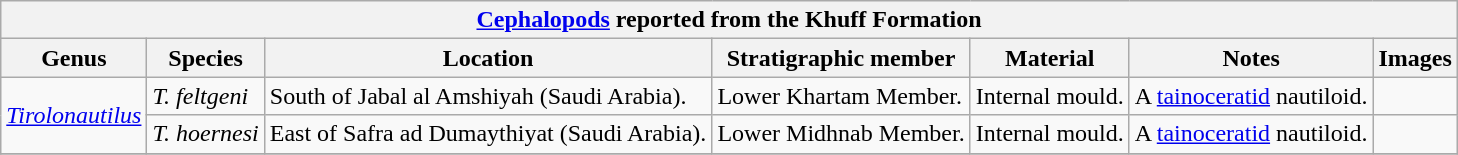<table class="wikitable" align="center">
<tr>
<th colspan="7" align="center"><strong><a href='#'>Cephalopods</a> reported from the Khuff Formation</strong></th>
</tr>
<tr>
<th>Genus</th>
<th>Species</th>
<th>Location</th>
<th><strong>Stratigraphic member</strong></th>
<th><strong>Material</strong></th>
<th>Notes</th>
<th>Images</th>
</tr>
<tr>
<td rowspan="2"><em><a href='#'>Tirolonautilus</a></em></td>
<td><em>T. feltgeni</em></td>
<td>South of Jabal al Amshiyah (Saudi Arabia).</td>
<td>Lower Khartam Member.</td>
<td>Internal mould.</td>
<td>A <a href='#'>tainoceratid</a> nautiloid.</td>
<td></td>
</tr>
<tr>
<td><em>T. hoernesi</em></td>
<td>East of Safra ad Dumaythiyat (Saudi Arabia).</td>
<td>Lower Midhnab Member.</td>
<td>Internal mould.</td>
<td>A <a href='#'>tainoceratid</a> nautiloid.</td>
<td></td>
</tr>
<tr>
</tr>
</table>
